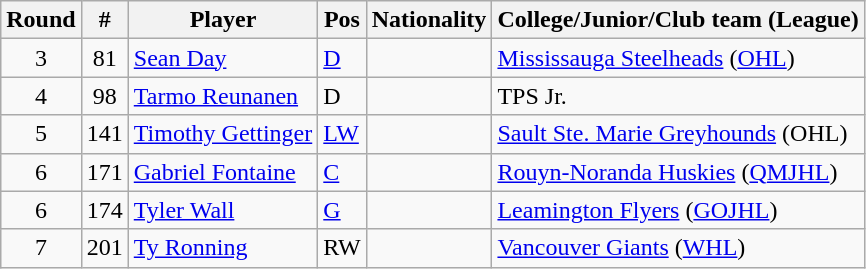<table class="wikitable">
<tr>
<th>Round</th>
<th>#</th>
<th>Player</th>
<th>Pos</th>
<th>Nationality</th>
<th>College/Junior/Club team (League)</th>
</tr>
<tr>
<td style="text-align:center">3</td>
<td style="text-align:center">81</td>
<td><a href='#'>Sean Day</a></td>
<td><a href='#'>D</a></td>
<td></td>
<td><a href='#'>Mississauga Steelheads</a> (<a href='#'>OHL</a>)</td>
</tr>
<tr>
<td style="text-align:center">4</td>
<td style="text-align:center">98</td>
<td><a href='#'>Tarmo Reunanen</a></td>
<td>D</td>
<td></td>
<td>TPS Jr.</td>
</tr>
<tr>
<td style="text-align:center">5</td>
<td style="text-align:center">141</td>
<td><a href='#'>Timothy Gettinger</a></td>
<td><a href='#'>LW</a></td>
<td></td>
<td><a href='#'>Sault Ste. Marie Greyhounds</a> (OHL)</td>
</tr>
<tr>
<td style="text-align:center">6</td>
<td style="text-align:center">171</td>
<td><a href='#'>Gabriel Fontaine</a></td>
<td><a href='#'>C</a></td>
<td></td>
<td><a href='#'>Rouyn-Noranda Huskies</a> (<a href='#'>QMJHL</a>)</td>
</tr>
<tr>
<td style="text-align:center">6</td>
<td style="text-align:center">174</td>
<td><a href='#'>Tyler Wall</a></td>
<td><a href='#'>G</a></td>
<td></td>
<td><a href='#'>Leamington Flyers</a> (<a href='#'>GOJHL</a>)</td>
</tr>
<tr>
<td style="text-align:center">7</td>
<td style="text-align:center">201</td>
<td><a href='#'>Ty Ronning</a></td>
<td>RW</td>
<td></td>
<td><a href='#'>Vancouver Giants</a> (<a href='#'>WHL</a>)</td>
</tr>
</table>
